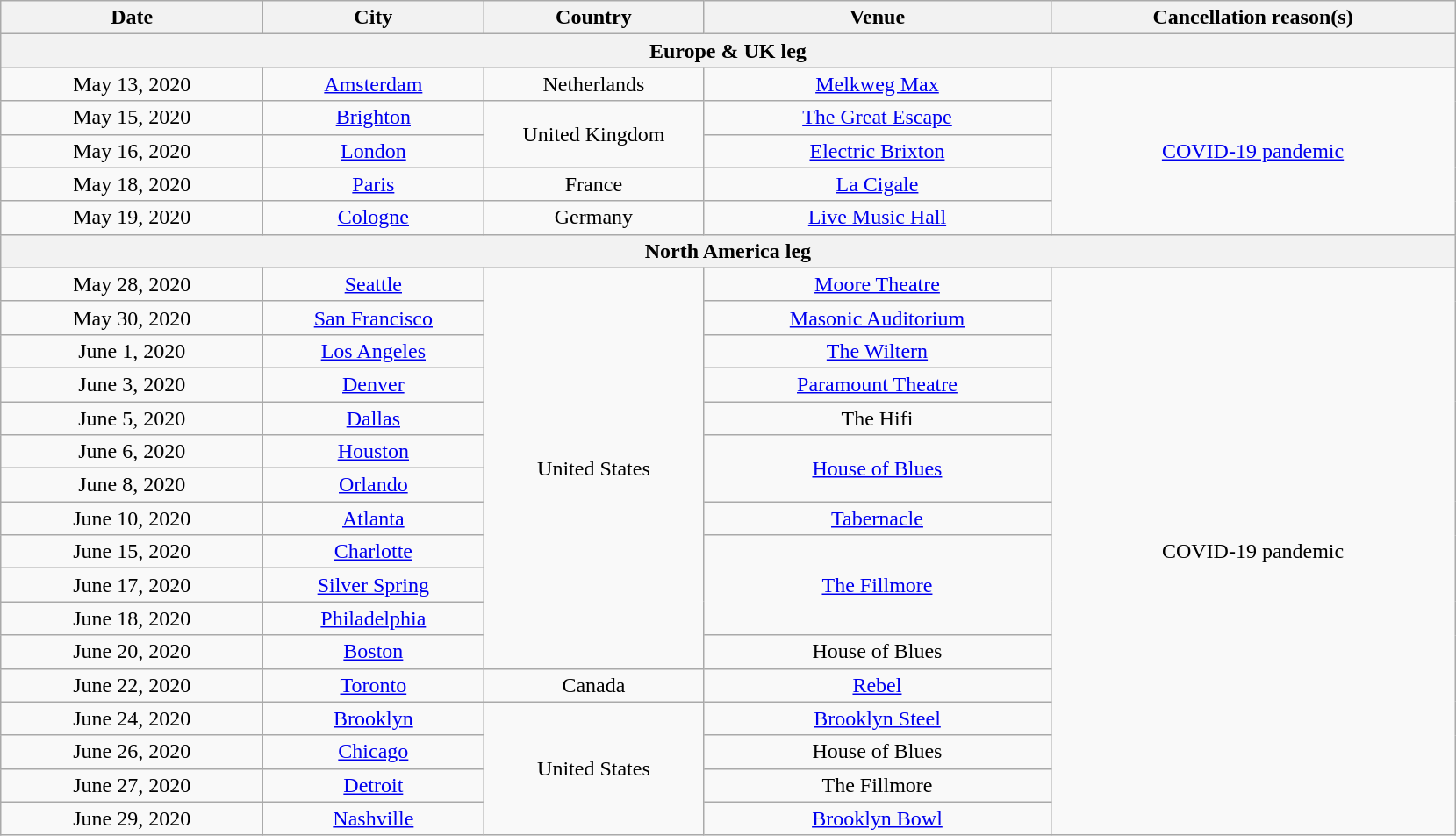<table class="wikitable plainrowheaders" style="text-align:center;">
<tr>
<th scope="col" style="width:12em;">Date</th>
<th scope="col" style="width:10em;">City</th>
<th scope="col" style="width:10em;">Country</th>
<th scope="col" style="width:16em;">Venue</th>
<th scope="col" style="width:300px">Cancellation reason(s)</th>
</tr>
<tr>
<th colspan="5"><strong>Europe & UK leg</strong></th>
</tr>
<tr>
<td>May 13, 2020</td>
<td><a href='#'>Amsterdam</a></td>
<td>Netherlands</td>
<td><a href='#'>Melkweg Max</a></td>
<td rowspan="5"><a href='#'>COVID-19 pandemic</a></td>
</tr>
<tr>
<td>May 15, 2020</td>
<td><a href='#'>Brighton</a></td>
<td rowspan="2">United Kingdom</td>
<td><a href='#'>The Great Escape</a></td>
</tr>
<tr>
<td>May 16, 2020</td>
<td><a href='#'>London</a></td>
<td><a href='#'>Electric Brixton</a></td>
</tr>
<tr>
<td>May 18, 2020</td>
<td><a href='#'>Paris</a></td>
<td>France</td>
<td><a href='#'>La Cigale</a></td>
</tr>
<tr>
<td>May 19, 2020</td>
<td><a href='#'>Cologne</a></td>
<td>Germany</td>
<td><a href='#'>Live Music Hall</a></td>
</tr>
<tr>
<th colspan="5"><strong>North America leg</strong></th>
</tr>
<tr>
<td>May 28, 2020</td>
<td><a href='#'>Seattle</a></td>
<td rowspan="12">United States</td>
<td><a href='#'>Moore Theatre</a></td>
<td rowspan="17">COVID-19 pandemic</td>
</tr>
<tr>
<td>May 30, 2020</td>
<td><a href='#'>San Francisco</a></td>
<td><a href='#'>Masonic Auditorium</a></td>
</tr>
<tr>
<td>June 1, 2020</td>
<td><a href='#'>Los Angeles</a></td>
<td><a href='#'>The Wiltern</a></td>
</tr>
<tr>
<td>June 3, 2020</td>
<td><a href='#'>Denver</a></td>
<td><a href='#'>Paramount Theatre</a></td>
</tr>
<tr>
<td>June 5, 2020</td>
<td><a href='#'>Dallas</a></td>
<td>The Hifi</td>
</tr>
<tr>
<td>June 6, 2020</td>
<td><a href='#'>Houston</a></td>
<td rowspan="2"><a href='#'>House of Blues</a></td>
</tr>
<tr>
<td>June 8, 2020</td>
<td><a href='#'>Orlando</a></td>
</tr>
<tr>
<td>June 10, 2020</td>
<td><a href='#'>Atlanta</a></td>
<td><a href='#'>Tabernacle</a></td>
</tr>
<tr>
<td>June 15, 2020</td>
<td><a href='#'>Charlotte</a></td>
<td rowspan="3"><a href='#'>The Fillmore</a></td>
</tr>
<tr>
<td>June 17, 2020</td>
<td><a href='#'>Silver Spring</a></td>
</tr>
<tr>
<td>June 18, 2020</td>
<td><a href='#'>Philadelphia</a></td>
</tr>
<tr>
<td>June 20, 2020</td>
<td><a href='#'>Boston</a></td>
<td>House of Blues</td>
</tr>
<tr>
<td>June 22, 2020</td>
<td><a href='#'>Toronto</a></td>
<td>Canada</td>
<td><a href='#'>Rebel</a></td>
</tr>
<tr>
<td>June 24, 2020</td>
<td><a href='#'>Brooklyn</a></td>
<td rowspan="4">United States</td>
<td><a href='#'>Brooklyn Steel</a></td>
</tr>
<tr>
<td>June 26, 2020</td>
<td><a href='#'>Chicago</a></td>
<td>House of Blues</td>
</tr>
<tr>
<td>June 27, 2020</td>
<td><a href='#'>Detroit</a></td>
<td>The Fillmore</td>
</tr>
<tr>
<td>June 29, 2020</td>
<td><a href='#'>Nashville</a></td>
<td><a href='#'>Brooklyn Bowl</a></td>
</tr>
</table>
